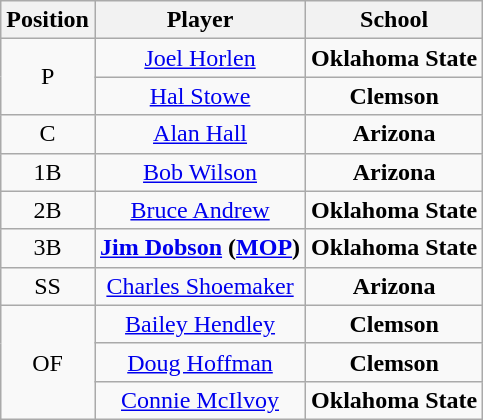<table class="wikitable" style=text-align:center>
<tr>
<th>Position</th>
<th>Player</th>
<th>School</th>
</tr>
<tr>
<td rowspan=2>P</td>
<td><a href='#'>Joel Horlen</a></td>
<td style=><strong>Oklahoma State</strong></td>
</tr>
<tr>
<td><a href='#'>Hal Stowe</a></td>
<td style=><strong>Clemson</strong></td>
</tr>
<tr>
<td>C</td>
<td><a href='#'>Alan Hall</a></td>
<td style=><strong>Arizona</strong></td>
</tr>
<tr>
<td>1B</td>
<td><a href='#'>Bob Wilson</a></td>
<td style=><strong>Arizona</strong></td>
</tr>
<tr>
<td>2B</td>
<td><a href='#'>Bruce Andrew</a></td>
<td style=><strong>Oklahoma State</strong></td>
</tr>
<tr>
<td>3B</td>
<td><strong><a href='#'>Jim Dobson</a> (<a href='#'>MOP</a>)</strong></td>
<td style=><strong>Oklahoma State</strong></td>
</tr>
<tr>
<td>SS</td>
<td><a href='#'>Charles Shoemaker</a></td>
<td style=><strong>Arizona</strong></td>
</tr>
<tr>
<td rowspan=3>OF</td>
<td><a href='#'>Bailey Hendley</a></td>
<td style=><strong>Clemson</strong></td>
</tr>
<tr>
<td><a href='#'>Doug Hoffman</a></td>
<td style=><strong>Clemson</strong></td>
</tr>
<tr>
<td><a href='#'>Connie McIlvoy</a></td>
<td style=><strong>Oklahoma State</strong></td>
</tr>
</table>
